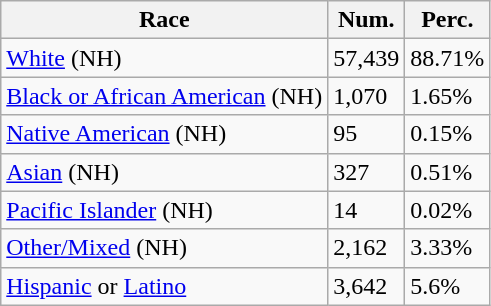<table class="wikitable">
<tr>
<th>Race</th>
<th>Num.</th>
<th>Perc.</th>
</tr>
<tr>
<td><a href='#'>White</a> (NH)</td>
<td>57,439</td>
<td>88.71%</td>
</tr>
<tr>
<td><a href='#'>Black or African American</a> (NH)</td>
<td>1,070</td>
<td>1.65%</td>
</tr>
<tr>
<td><a href='#'>Native American</a> (NH)</td>
<td>95</td>
<td>0.15%</td>
</tr>
<tr>
<td><a href='#'>Asian</a> (NH)</td>
<td>327</td>
<td>0.51%</td>
</tr>
<tr>
<td><a href='#'>Pacific Islander</a> (NH)</td>
<td>14</td>
<td>0.02%</td>
</tr>
<tr>
<td><a href='#'>Other/Mixed</a> (NH)</td>
<td>2,162</td>
<td>3.33%</td>
</tr>
<tr>
<td><a href='#'>Hispanic</a> or <a href='#'>Latino</a></td>
<td>3,642</td>
<td>5.6%</td>
</tr>
</table>
